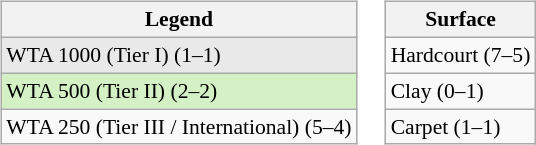<table>
<tr valign=top>
<td><br><table class=wikitable style="font-size:90%">
<tr>
<th><strong>Legend</strong></th>
</tr>
<tr>
<td style="background:#e9e9e9;">WTA 1000 (Tier I) (1–1)</td>
</tr>
<tr>
<td style="background:#d4f1c5;">WTA 500 (Tier II) (2–2)</td>
</tr>
<tr>
<td>WTA 250 (Tier III / International) (5–4)</td>
</tr>
</table>
</td>
<td><br><table class="wikitable" style="font-size:90%">
<tr>
<th>Surface</th>
</tr>
<tr>
<td>Hardcourt (7–5)</td>
</tr>
<tr>
<td>Clay (0–1)</td>
</tr>
<tr>
<td>Carpet (1–1)</td>
</tr>
</table>
</td>
</tr>
</table>
